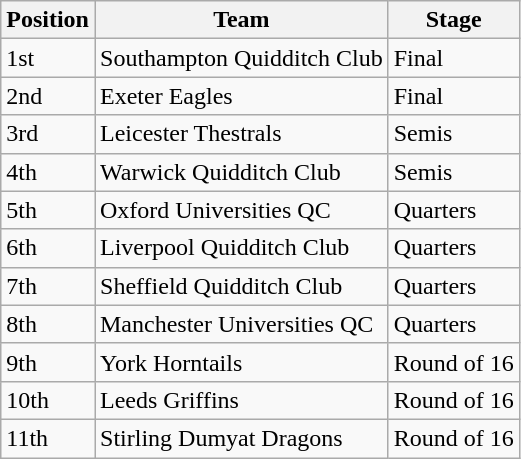<table class="wikitable" style="border: none;">
<tr>
<th>Position</th>
<th>Team</th>
<th>Stage</th>
</tr>
<tr>
<td>1st</td>
<td>Southampton Quidditch Club</td>
<td>Final</td>
</tr>
<tr>
<td>2nd</td>
<td>Exeter Eagles</td>
<td>Final</td>
</tr>
<tr>
<td>3rd</td>
<td>Leicester Thestrals</td>
<td>Semis</td>
</tr>
<tr>
<td>4th</td>
<td>Warwick Quidditch Club</td>
<td>Semis</td>
</tr>
<tr>
<td>5th</td>
<td>Oxford Universities QC</td>
<td>Quarters</td>
</tr>
<tr>
<td>6th</td>
<td>Liverpool Quidditch Club</td>
<td>Quarters</td>
</tr>
<tr>
<td>7th</td>
<td>Sheffield Quidditch Club</td>
<td>Quarters</td>
</tr>
<tr>
<td>8th</td>
<td>Manchester Universities QC</td>
<td>Quarters</td>
</tr>
<tr>
<td>9th</td>
<td>York Horntails</td>
<td>Round of 16</td>
</tr>
<tr>
<td>10th</td>
<td>Leeds Griffins</td>
<td>Round of 16</td>
</tr>
<tr>
<td>11th</td>
<td>Stirling Dumyat Dragons</td>
<td>Round of 16</td>
</tr>
</table>
